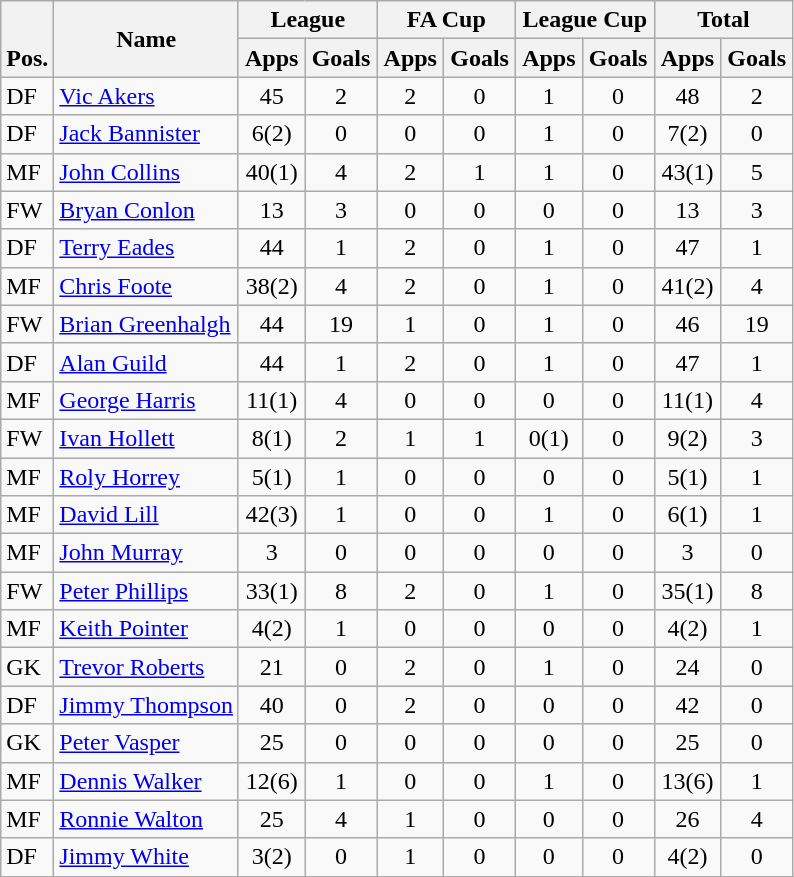<table class="wikitable" style="text-align:center">
<tr>
<th rowspan="2" valign="bottom">Pos.</th>
<th rowspan="2">Name</th>
<th colspan="2" width="85">League</th>
<th colspan="2" width="85">FA Cup</th>
<th colspan="2" width="85">League Cup</th>
<th colspan="2" width="85">Total</th>
</tr>
<tr>
<th>Apps</th>
<th>Goals</th>
<th>Apps</th>
<th>Goals</th>
<th>Apps</th>
<th>Goals</th>
<th>Apps</th>
<th>Goals</th>
</tr>
<tr>
<td align="left">DF</td>
<td align="left"> <a href='#'>Vic Akers</a></td>
<td>45</td>
<td>2</td>
<td>2</td>
<td>0</td>
<td>1</td>
<td>0</td>
<td>48</td>
<td>2</td>
</tr>
<tr>
<td align="left">DF</td>
<td align="left"> <a href='#'>Jack Bannister</a></td>
<td>6(2)</td>
<td>0</td>
<td>0</td>
<td>0</td>
<td>1</td>
<td>0</td>
<td>7(2)</td>
<td>0</td>
</tr>
<tr>
<td align="left">MF</td>
<td align="left"> <a href='#'>John Collins</a></td>
<td>40(1)</td>
<td>4</td>
<td>2</td>
<td>1</td>
<td>1</td>
<td>0</td>
<td>43(1)</td>
<td>5</td>
</tr>
<tr>
<td align="left">FW</td>
<td align="left"> <a href='#'>Bryan Conlon</a></td>
<td>13</td>
<td>3</td>
<td>0</td>
<td>0</td>
<td>0</td>
<td>0</td>
<td>13</td>
<td>3</td>
</tr>
<tr>
<td align="left">DF</td>
<td align="left"> <a href='#'>Terry Eades</a></td>
<td>44</td>
<td>1</td>
<td>2</td>
<td>0</td>
<td>1</td>
<td>0</td>
<td>47</td>
<td>1</td>
</tr>
<tr>
<td align="left">MF</td>
<td align="left"> <a href='#'>Chris Foote</a></td>
<td>38(2)</td>
<td>4</td>
<td>2</td>
<td>0</td>
<td>1</td>
<td>0</td>
<td>41(2)</td>
<td>4</td>
</tr>
<tr>
<td align="left">FW</td>
<td align="left"> <a href='#'>Brian Greenhalgh</a></td>
<td>44</td>
<td>19</td>
<td>1</td>
<td>0</td>
<td>1</td>
<td>0</td>
<td>46</td>
<td>19</td>
</tr>
<tr>
<td align="left">DF</td>
<td align="left"> <a href='#'>Alan Guild</a></td>
<td>44</td>
<td>1</td>
<td>2</td>
<td>0</td>
<td>1</td>
<td>0</td>
<td>47</td>
<td>1</td>
</tr>
<tr>
<td align="left">MF</td>
<td align="left"> <a href='#'>George Harris</a></td>
<td>11(1)</td>
<td>4</td>
<td>0</td>
<td>0</td>
<td>0</td>
<td>0</td>
<td>11(1)</td>
<td>4</td>
</tr>
<tr>
<td align="left">FW</td>
<td align="left"> <a href='#'>Ivan Hollett</a></td>
<td>8(1)</td>
<td>2</td>
<td>1</td>
<td>1</td>
<td>0(1)</td>
<td>0</td>
<td>9(2)</td>
<td>3</td>
</tr>
<tr>
<td align="left">MF</td>
<td align="left"> <a href='#'>Roly Horrey</a></td>
<td>5(1)</td>
<td>1</td>
<td>0</td>
<td>0</td>
<td>0</td>
<td>0</td>
<td>5(1)</td>
<td>1</td>
</tr>
<tr>
<td align="left">MF</td>
<td align="left"> <a href='#'>David Lill</a></td>
<td>42(3)</td>
<td>1</td>
<td>0</td>
<td>0</td>
<td>1</td>
<td>0</td>
<td>6(1)</td>
<td>1</td>
</tr>
<tr>
<td align="left">MF</td>
<td align="left"> <a href='#'>John Murray</a></td>
<td>3</td>
<td>0</td>
<td>0</td>
<td>0</td>
<td>0</td>
<td>0</td>
<td>3</td>
<td>0</td>
</tr>
<tr>
<td align="left">FW</td>
<td align="left"> <a href='#'>Peter Phillips</a></td>
<td>33(1)</td>
<td>8</td>
<td>2</td>
<td>0</td>
<td>1</td>
<td>0</td>
<td>35(1)</td>
<td>8</td>
</tr>
<tr>
<td align="left">MF</td>
<td align="left"> <a href='#'>Keith Pointer</a></td>
<td>4(2)</td>
<td>1</td>
<td>0</td>
<td>0</td>
<td>0</td>
<td>0</td>
<td>4(2)</td>
<td>1</td>
</tr>
<tr>
<td align="left">GK</td>
<td align="left"> <a href='#'>Trevor Roberts</a></td>
<td>21</td>
<td>0</td>
<td>2</td>
<td>0</td>
<td>1</td>
<td>0</td>
<td>24</td>
<td>0</td>
</tr>
<tr>
<td align="left">DF</td>
<td align="left"> <a href='#'>Jimmy Thompson</a></td>
<td>40</td>
<td>0</td>
<td>2</td>
<td>0</td>
<td>0</td>
<td>0</td>
<td>42</td>
<td>0</td>
</tr>
<tr>
<td align="left">GK</td>
<td align="left"> <a href='#'>Peter Vasper</a></td>
<td>25</td>
<td>0</td>
<td>0</td>
<td>0</td>
<td>0</td>
<td>0</td>
<td>25</td>
<td>0</td>
</tr>
<tr>
<td align="left">MF</td>
<td align="left"> <a href='#'>Dennis Walker</a></td>
<td>12(6)</td>
<td>1</td>
<td>0</td>
<td>0</td>
<td>1</td>
<td>0</td>
<td>13(6)</td>
<td>1</td>
</tr>
<tr>
<td align="left">MF</td>
<td align="left"> <a href='#'>Ronnie Walton</a></td>
<td>25</td>
<td>4</td>
<td>1</td>
<td>0</td>
<td>0</td>
<td>0</td>
<td>26</td>
<td>4</td>
</tr>
<tr>
<td align="left">DF</td>
<td align="left"> <a href='#'>Jimmy White</a></td>
<td>3(2)</td>
<td>0</td>
<td>1</td>
<td>0</td>
<td>0</td>
<td>0</td>
<td>4(2)</td>
<td>0</td>
</tr>
<tr>
</tr>
</table>
